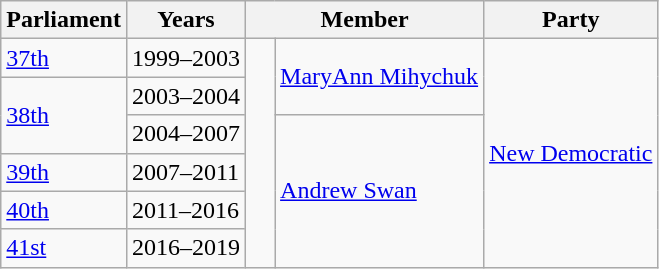<table class="wikitable">
<tr>
<th>Parliament</th>
<th>Years</th>
<th colspan="2">Member</th>
<th>Party</th>
</tr>
<tr>
<td><a href='#'>37th</a></td>
<td>1999–2003</td>
<td rowspan="6" >   </td>
<td rowspan="2"><a href='#'>MaryAnn Mihychuk</a></td>
<td rowspan="6"><a href='#'>New Democratic</a></td>
</tr>
<tr>
<td rowspan=2><a href='#'>38th</a></td>
<td>2003–2004</td>
</tr>
<tr>
<td>2004–2007</td>
<td rowspan="4"><a href='#'>Andrew Swan</a></td>
</tr>
<tr>
<td><a href='#'>39th</a></td>
<td>2007–2011</td>
</tr>
<tr>
<td><a href='#'>40th</a></td>
<td>2011–2016</td>
</tr>
<tr>
<td><a href='#'>41st</a></td>
<td>2016–2019</td>
</tr>
</table>
